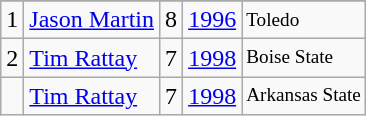<table class="wikitable">
<tr>
</tr>
<tr>
<td>1</td>
<td><a href='#'>Jason Martin</a></td>
<td><abbr>8</abbr></td>
<td><a href='#'>1996</a></td>
<td style="font-size:80%;">Toledo</td>
</tr>
<tr>
<td>2</td>
<td><a href='#'>Tim Rattay</a></td>
<td><abbr>7</abbr></td>
<td><a href='#'>1998</a></td>
<td style="font-size:80%;">Boise State</td>
</tr>
<tr>
<td></td>
<td><a href='#'>Tim Rattay</a></td>
<td><abbr>7</abbr></td>
<td><a href='#'>1998</a></td>
<td style="font-size:80%;">Arkansas State</td>
</tr>
</table>
